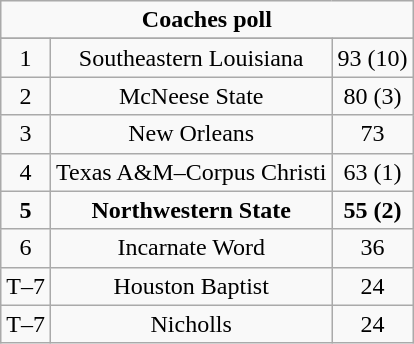<table class="wikitable">
<tr align="center">
<td align="center" Colspan="3"><strong>Coaches poll</strong></td>
</tr>
<tr align="center">
</tr>
<tr align="center">
<td>1</td>
<td>Southeastern Louisiana</td>
<td>93 (10)</td>
</tr>
<tr align="center">
<td>2</td>
<td>McNeese State</td>
<td>80 (3)</td>
</tr>
<tr align="center">
<td>3</td>
<td>New Orleans</td>
<td>73</td>
</tr>
<tr align="center">
<td>4</td>
<td>Texas A&M–Corpus Christi</td>
<td>63 (1)</td>
</tr>
<tr align="center">
<td><strong>5</strong></td>
<td><strong>Northwestern State</strong></td>
<td><strong>55 (2)</strong></td>
</tr>
<tr align="center">
<td>6</td>
<td>Incarnate Word</td>
<td>36</td>
</tr>
<tr align="center">
<td>T–7</td>
<td>Houston Baptist</td>
<td>24</td>
</tr>
<tr align="center">
<td>T–7</td>
<td>Nicholls</td>
<td>24</td>
</tr>
</table>
